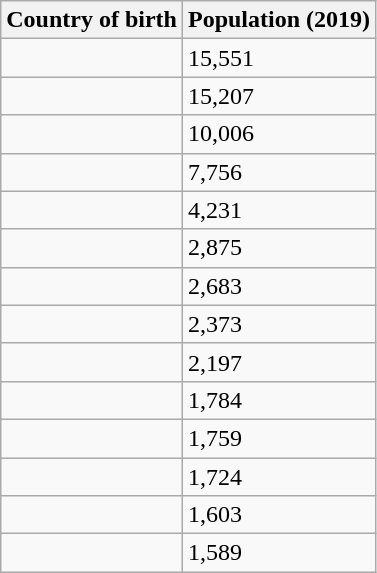<table class="wikitable floatright">
<tr>
<th>Country of birth</th>
<th>Population (2019)</th>
</tr>
<tr>
<td></td>
<td>15,551</td>
</tr>
<tr>
<td></td>
<td>15,207</td>
</tr>
<tr>
<td></td>
<td>10,006</td>
</tr>
<tr>
<td></td>
<td>7,756</td>
</tr>
<tr>
<td></td>
<td>4,231</td>
</tr>
<tr>
<td></td>
<td>2,875</td>
</tr>
<tr>
<td></td>
<td>2,683</td>
</tr>
<tr>
<td></td>
<td>2,373</td>
</tr>
<tr>
<td></td>
<td>2,197</td>
</tr>
<tr>
<td></td>
<td>1,784</td>
</tr>
<tr>
<td></td>
<td>1,759</td>
</tr>
<tr>
<td></td>
<td>1,724</td>
</tr>
<tr>
<td></td>
<td>1,603</td>
</tr>
<tr>
<td></td>
<td>1,589</td>
</tr>
</table>
